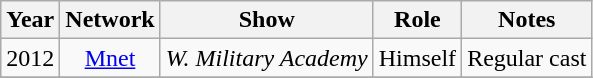<table class="wikitable">
<tr>
<th>Year</th>
<th>Network</th>
<th>Show</th>
<th>Role</th>
<th>Notes</th>
</tr>
<tr>
<td rowspan="1">2012</td>
<td align=center><a href='#'>Mnet</a></td>
<td align="left"><em>W. Military Academy</em></td>
<td>Himself</td>
<td>Regular cast</td>
</tr>
<tr>
</tr>
</table>
